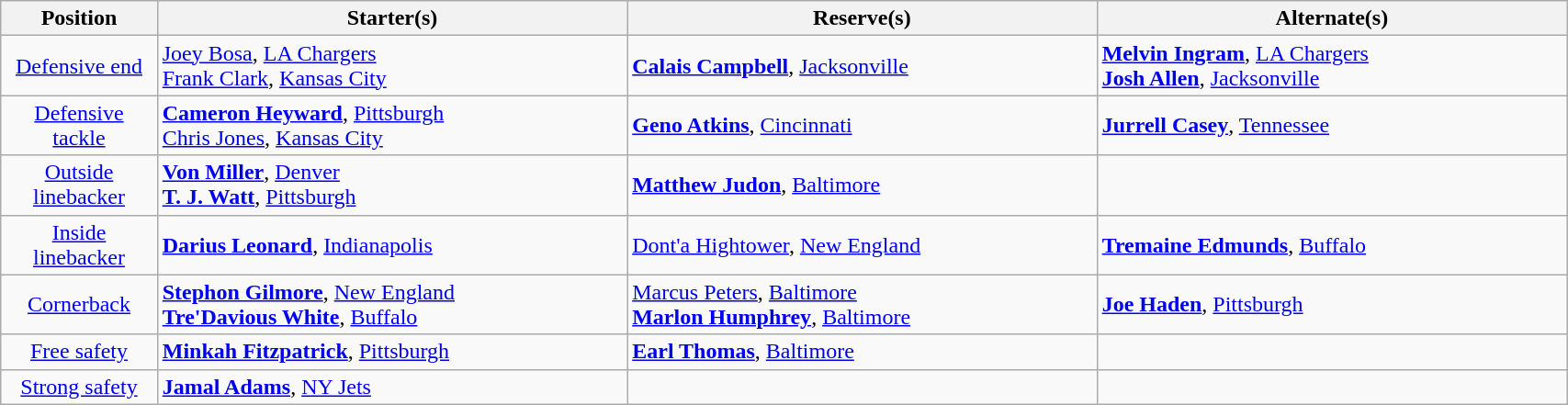<table class="wikitable" style="width:90%;">
<tr>
<th style="width:10%;">Position</th>
<th style="width:30%;">Starter(s)</th>
<th style="width:30%;">Reserve(s)</th>
<th style="width:30%;">Alternate(s)</th>
</tr>
<tr>
<td align=center><a href='#'>Defensive end</a></td>
<td> <a href='#'>Joey Bosa</a>, <a href='#'>LA Chargers</a><br> <a href='#'>Frank Clark</a>, <a href='#'>Kansas City</a></td>
<td> <strong><a href='#'>Calais Campbell</a></strong>, <a href='#'>Jacksonville</a></td>
<td> <strong><a href='#'>Melvin Ingram</a></strong>, <a href='#'>LA Chargers</a><br> <strong><a href='#'>Josh Allen</a></strong>, <a href='#'>Jacksonville</a></td>
</tr>
<tr>
<td align=center><a href='#'>Defensive tackle</a></td>
<td> <strong><a href='#'>Cameron Heyward</a></strong>, <a href='#'>Pittsburgh</a><br> <a href='#'>Chris Jones</a>, <a href='#'>Kansas City</a></td>
<td> <strong><a href='#'>Geno Atkins</a></strong>, <a href='#'>Cincinnati</a></td>
<td> <strong><a href='#'>Jurrell Casey</a></strong>, <a href='#'>Tennessee</a></td>
</tr>
<tr>
<td align=center><a href='#'>Outside linebacker</a></td>
<td> <strong><a href='#'>Von Miller</a></strong>, <a href='#'>Denver</a><br> <strong><a href='#'>T. J. Watt</a></strong>, <a href='#'>Pittsburgh</a></td>
<td> <strong><a href='#'>Matthew Judon</a></strong>, <a href='#'>Baltimore</a></td>
<td></td>
</tr>
<tr>
<td align=center><a href='#'>Inside linebacker</a></td>
<td> <strong><a href='#'>Darius Leonard</a></strong>, <a href='#'>Indianapolis</a></td>
<td> <a href='#'>Dont'a Hightower</a>, <a href='#'>New England</a></td>
<td> <strong><a href='#'>Tremaine Edmunds</a></strong>, <a href='#'>Buffalo</a></td>
</tr>
<tr>
<td align=center><a href='#'>Cornerback</a></td>
<td> <strong><a href='#'>Stephon Gilmore</a></strong>, <a href='#'>New England</a><br> <strong><a href='#'>Tre'Davious White</a></strong>, <a href='#'>Buffalo</a></td>
<td> <a href='#'>Marcus Peters</a>, <a href='#'>Baltimore</a><br> <strong><a href='#'>Marlon Humphrey</a></strong>, <a href='#'>Baltimore</a></td>
<td> <strong><a href='#'>Joe Haden</a></strong>, <a href='#'>Pittsburgh</a></td>
</tr>
<tr>
<td align=center><a href='#'>Free safety</a></td>
<td> <strong><a href='#'>Minkah Fitzpatrick</a></strong>, <a href='#'>Pittsburgh</a></td>
<td> <strong><a href='#'>Earl Thomas</a></strong>, <a href='#'>Baltimore</a></td>
<td></td>
</tr>
<tr>
<td align=center><a href='#'>Strong safety</a></td>
<td> <strong><a href='#'>Jamal Adams</a></strong>, <a href='#'>NY Jets</a></td>
<td></td>
<td></td>
</tr>
</table>
